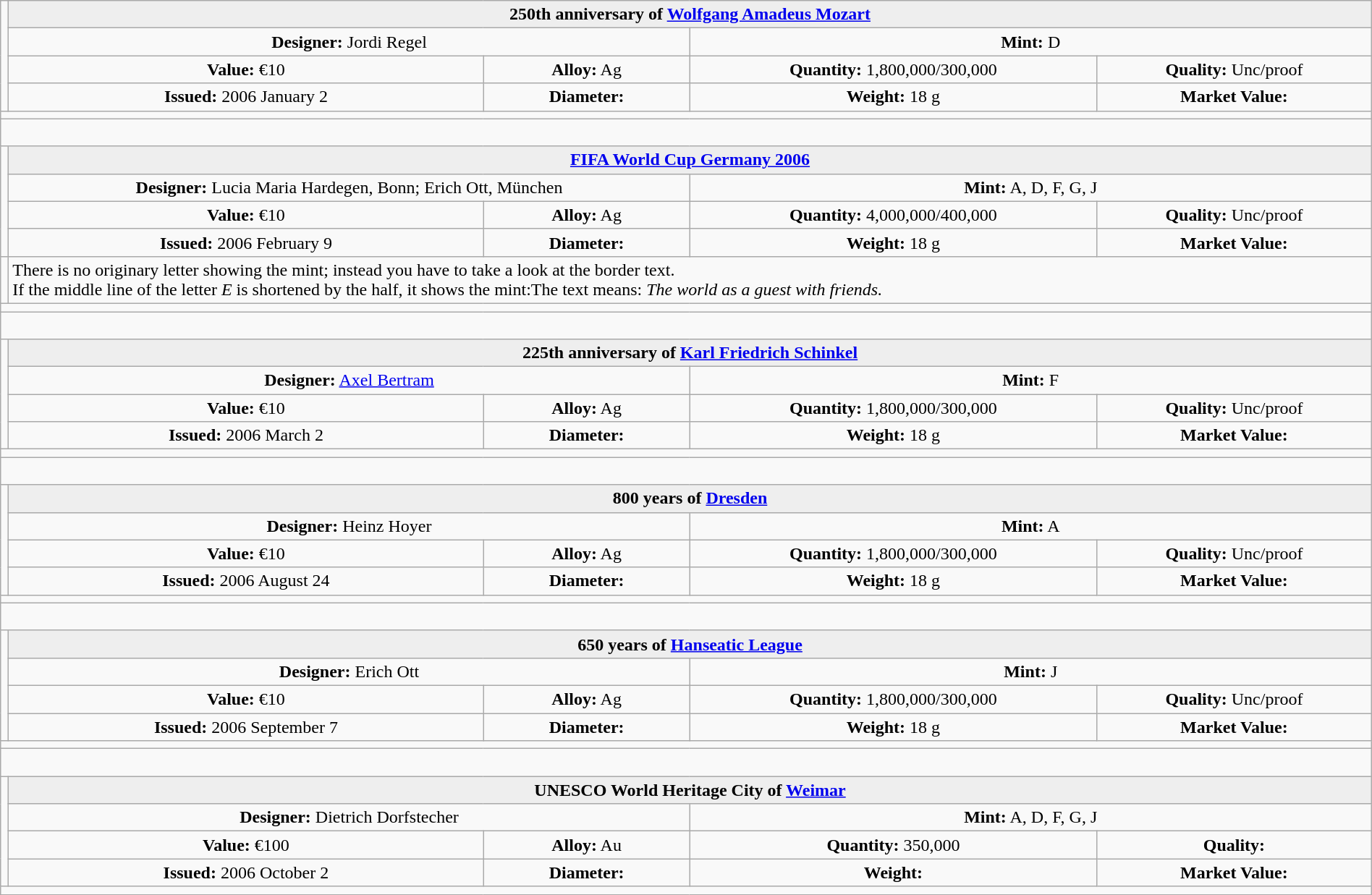<table class="wikitable" style="width:100%;">
<tr>
<td rowspan="4"  style="white-space:nowrap; width:330px; text-align:center;"></td>
<th colspan="4"  style="text-align:center; background:#eee;">250th anniversary of <a href='#'>Wolfgang Amadeus Mozart</a></th>
</tr>
<tr style="text-align:center;">
<td colspan="2"  style="width:50%; "><strong>Designer:</strong> Jordi Regel</td>
<td colspan="2"  style="width:50%; "><strong>Mint:</strong> D</td>
</tr>
<tr>
<td align=center><strong>Value:</strong> €10</td>
<td align=center><strong>Alloy:</strong> Ag</td>
<td align=center><strong>Quantity:</strong> 1,800,000/300,000</td>
<td align=center><strong>Quality:</strong> Unc/proof</td>
</tr>
<tr>
<td align=center><strong>Issued:</strong> 2006 January 2</td>
<td align=center><strong>Diameter:</strong> </td>
<td align=center><strong>Weight:</strong> 18 g</td>
<td align=center><strong>Market Value:</strong></td>
</tr>
<tr>
<td colspan="5" style="text-align:left;"></td>
</tr>
<tr>
<td colspan="5" style="text-align:left;"> </td>
</tr>
<tr>
<td rowspan="4"  style="white-space:nowrap; width:330px; text-align:center;"></td>
<th colspan="4"  style="text-align:center; background:#eee;"><a href='#'>FIFA World Cup Germany 2006</a></th>
</tr>
<tr style="text-align:center;">
<td colspan="2"  style="width:50%; "><strong>Designer:</strong> Lucia Maria Hardegen, Bonn; Erich Ott, München</td>
<td colspan="2"  style="width:50%; "><strong>Mint:</strong> A, D, F, G, J</td>
</tr>
<tr>
<td align=center><strong>Value:</strong> €10</td>
<td align=center><strong>Alloy:</strong> Ag</td>
<td align=center><strong>Quantity:</strong> 4,000,000/400,000</td>
<td align=center><strong>Quality:</strong> Unc/proof</td>
</tr>
<tr>
<td align=center><strong>Issued:</strong> 2006 February 9</td>
<td align=center><strong>Diameter:</strong> </td>
<td align=center><strong>Weight:</strong> 18 g</td>
<td align=center><strong>Market Value:</strong></td>
</tr>
<tr>
<td></td>
<td colspan="4">There is no originary letter showing the mint; instead you have to take a look at the border text.<br>If the middle line of the letter <em>E</em> is shortened by the half, it shows the mint:The text means: <em>The world as a guest with friends.</em></td>
</tr>
<tr>
<td colspan="5" style="text-align:left;"></td>
</tr>
<tr>
<td colspan="5" style="text-align:left;"> </td>
</tr>
<tr>
<td rowspan="4"  style="white-space:nowrap; width:330px; text-align:center;"></td>
<th colspan="4"  style="text-align:center; background:#eee;">225th anniversary of <a href='#'>Karl Friedrich Schinkel</a></th>
</tr>
<tr style="text-align:center;">
<td colspan="2"  style="width:50%; "><strong>Designer:</strong> <a href='#'>Axel Bertram</a></td>
<td colspan="2"  style="width:50%; "><strong>Mint:</strong> F</td>
</tr>
<tr>
<td align=center><strong>Value:</strong> €10</td>
<td align=center><strong>Alloy:</strong> Ag</td>
<td align=center><strong>Quantity:</strong> 1,800,000/300,000</td>
<td align=center><strong>Quality:</strong> Unc/proof</td>
</tr>
<tr>
<td align=center><strong>Issued:</strong> 2006 March 2</td>
<td align=center><strong>Diameter:</strong> </td>
<td align=center><strong>Weight:</strong> 18 g</td>
<td align=center><strong>Market Value:</strong></td>
</tr>
<tr>
<td colspan="5" style="text-align:left;"></td>
</tr>
<tr>
<td colspan="5" style="text-align:left;"> </td>
</tr>
<tr>
<td rowspan="4"  style="white-space:nowrap; width:330px; text-align:center;"></td>
<th colspan="4"  style="text-align:center; background:#eee;">800 years of <a href='#'>Dresden</a></th>
</tr>
<tr style="text-align:center;">
<td colspan="2"  style="width:50%; "><strong>Designer:</strong> Heinz Hoyer</td>
<td colspan="2"  style="width:50%; "><strong>Mint:</strong> A</td>
</tr>
<tr>
<td align=center><strong>Value:</strong> €10</td>
<td align=center><strong>Alloy:</strong> Ag</td>
<td align=center><strong>Quantity:</strong> 1,800,000/300,000</td>
<td align=center><strong>Quality:</strong> Unc/proof</td>
</tr>
<tr>
<td align=center><strong>Issued:</strong> 2006 August 24</td>
<td align=center><strong>Diameter:</strong> </td>
<td align=center><strong>Weight:</strong> 18 g</td>
<td align=center><strong>Market Value:</strong></td>
</tr>
<tr>
<td colspan="5" style="text-align:left;"></td>
</tr>
<tr>
<td colspan="5" style="text-align:left;"> </td>
</tr>
<tr>
<td rowspan="4"  style="white-space:nowrap; width:330px; text-align:center;"></td>
<th colspan="4"  style="text-align:center; background:#eee;">650 years of <a href='#'>Hanseatic League</a></th>
</tr>
<tr style="text-align:center;">
<td colspan="2"  style="width:50%; "><strong>Designer:</strong> Erich Ott</td>
<td colspan="2"  style="width:50%; "><strong>Mint:</strong> J</td>
</tr>
<tr>
<td align=center><strong>Value:</strong> €10</td>
<td align=center><strong>Alloy:</strong> Ag</td>
<td align=center><strong>Quantity:</strong> 1,800,000/300,000</td>
<td align=center><strong>Quality:</strong> Unc/proof</td>
</tr>
<tr>
<td align=center><strong>Issued:</strong> 2006 September 7</td>
<td align=center><strong>Diameter:</strong> </td>
<td align=center><strong>Weight:</strong> 18 g</td>
<td align=center><strong>Market Value:</strong></td>
</tr>
<tr>
<td colspan="5" style="text-align:left;"></td>
</tr>
<tr>
<td colspan="5" style="text-align:left;"> </td>
</tr>
<tr>
<td rowspan="4"  style="white-space:nowrap; width:330px; text-align:center;"></td>
<th colspan="4"  style="text-align:center; background:#eee;">UNESCO World Heritage City of <a href='#'>Weimar</a></th>
</tr>
<tr style="text-align:center;">
<td colspan="2"  style="width:50%; "><strong>Designer:</strong> Dietrich Dorfstecher</td>
<td colspan="2"  style="width:50%; "><strong>Mint:</strong> A, D, F, G, J</td>
</tr>
<tr>
<td align=center><strong>Value:</strong> €100</td>
<td align=center><strong>Alloy:</strong> Au</td>
<td align=center><strong>Quantity:</strong> 350,000</td>
<td align=center><strong>Quality:</strong></td>
</tr>
<tr>
<td align=center><strong>Issued:</strong> 2006 October 2</td>
<td align=center><strong>Diameter:</strong> </td>
<td align=center><strong>Weight:</strong> </td>
<td align=center><strong>Market Value:</strong></td>
</tr>
<tr>
<td colspan="5" style="text-align:left;"></td>
</tr>
</table>
